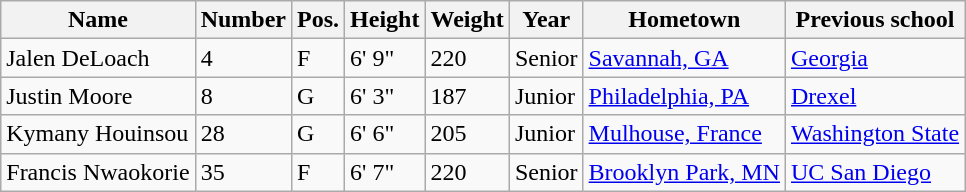<table class="wikitable sortable" border="1">
<tr>
<th>Name</th>
<th>Number</th>
<th>Pos.</th>
<th>Height</th>
<th>Weight</th>
<th>Year</th>
<th>Hometown</th>
<th class="unsortable">Previous school</th>
</tr>
<tr>
<td>Jalen DeLoach</td>
<td>4</td>
<td>F</td>
<td>6' 9"</td>
<td>220</td>
<td>Senior</td>
<td><a href='#'>Savannah, GA</a></td>
<td><a href='#'>Georgia</a></td>
</tr>
<tr>
<td>Justin Moore</td>
<td>8</td>
<td>G</td>
<td>6' 3"</td>
<td>187</td>
<td>Junior</td>
<td><a href='#'>Philadelphia, PA</a></td>
<td><a href='#'>Drexel</a></td>
</tr>
<tr>
<td>Kymany Houinsou</td>
<td>28</td>
<td>G</td>
<td>6' 6"</td>
<td>205</td>
<td>Junior</td>
<td><a href='#'>Mulhouse, France</a></td>
<td><a href='#'>Washington State</a></td>
</tr>
<tr>
<td>Francis Nwaokorie</td>
<td>35</td>
<td>F</td>
<td>6' 7"</td>
<td>220</td>
<td>Senior</td>
<td><a href='#'>Brooklyn Park, MN</a></td>
<td><a href='#'>UC San Diego</a></td>
</tr>
</table>
